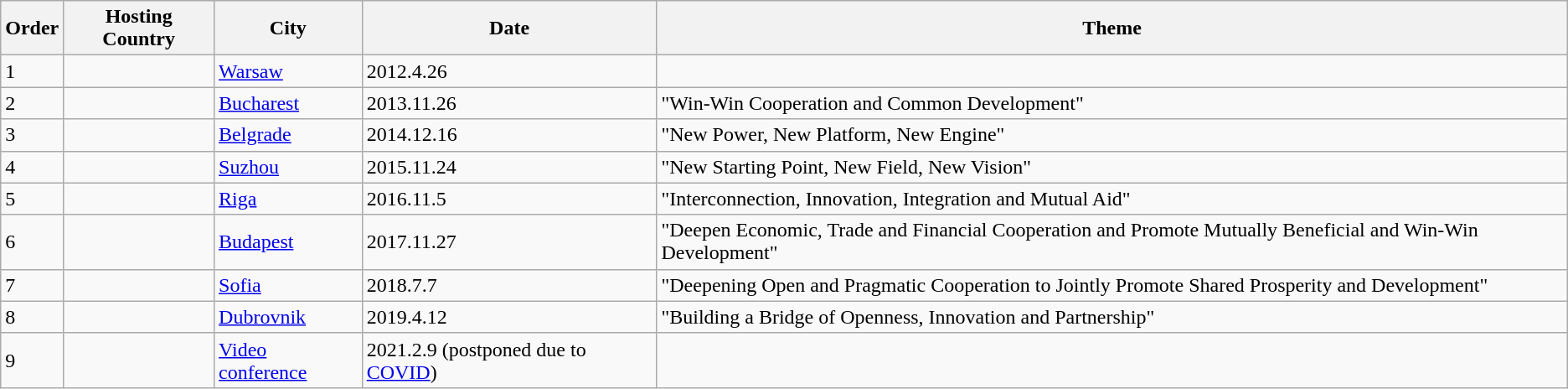<table class="wikitable">
<tr>
<th>Order</th>
<th>Hosting Country</th>
<th>City</th>
<th>Date</th>
<th>Theme</th>
</tr>
<tr>
<td>1</td>
<td></td>
<td><a href='#'>Warsaw</a></td>
<td>2012.4.26</td>
<td></td>
</tr>
<tr>
<td>2</td>
<td></td>
<td><a href='#'>Bucharest</a></td>
<td>2013.11.26</td>
<td>"Win-Win Cooperation and Common Development"</td>
</tr>
<tr>
<td>3</td>
<td></td>
<td><a href='#'>Belgrade</a></td>
<td>2014.12.16</td>
<td>"New Power, New Platform, New Engine"</td>
</tr>
<tr>
<td>4</td>
<td></td>
<td><a href='#'>Suzhou</a></td>
<td>2015.11.24</td>
<td>"New Starting Point, New Field, New Vision"</td>
</tr>
<tr>
<td>5</td>
<td></td>
<td><a href='#'>Riga</a></td>
<td>2016.11.5</td>
<td>"Interconnection, Innovation, Integration and Mutual Aid"</td>
</tr>
<tr>
<td>6</td>
<td></td>
<td><a href='#'>Budapest</a></td>
<td>2017.11.27</td>
<td>"Deepen Economic, Trade and Financial Cooperation and Promote Mutually Beneficial and Win-Win Development"</td>
</tr>
<tr>
<td>7</td>
<td></td>
<td><a href='#'>Sofia</a></td>
<td>2018.7.7</td>
<td>"Deepening Open and Pragmatic Cooperation to Jointly Promote Shared Prosperity and Development"</td>
</tr>
<tr>
<td>8</td>
<td></td>
<td><a href='#'>Dubrovnik</a></td>
<td>2019.4.12</td>
<td>"Building a Bridge of Openness, Innovation and Partnership"</td>
</tr>
<tr>
<td>9</td>
<td></td>
<td><a href='#'>Video conference</a></td>
<td>2021.2.9 (postponed due to <a href='#'>COVID</a>)</td>
<td></td>
</tr>
</table>
